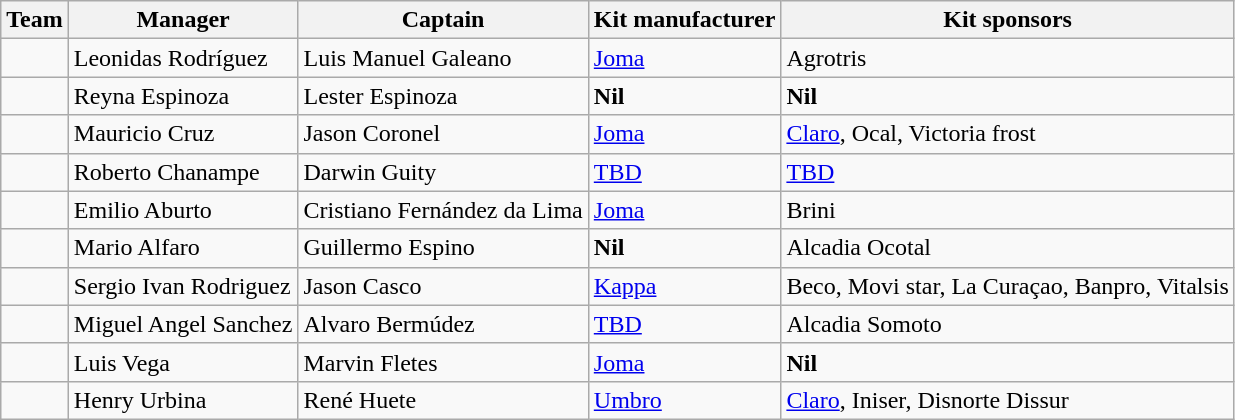<table class="wikitable sortable">
<tr>
<th>Team</th>
<th>Manager</th>
<th>Captain</th>
<th>Kit manufacturer</th>
<th>Kit sponsors</th>
</tr>
<tr>
<td></td>
<td align="left"> Leonidas Rodríguez</td>
<td align="left"> Luis Manuel Galeano</td>
<td><a href='#'>Joma</a></td>
<td>Agrotris</td>
</tr>
<tr>
<td></td>
<td align="left"> Reyna Espinoza</td>
<td align="left"> Lester Espinoza</td>
<td><strong>Nil</strong></td>
<td><strong>Nil</strong></td>
</tr>
<tr>
<td></td>
<td align="left"> Mauricio Cruz</td>
<td align="left"> Jason Coronel</td>
<td><a href='#'>Joma</a></td>
<td><a href='#'>Claro</a>, Ocal, Victoria frost</td>
</tr>
<tr>
<td></td>
<td align="left"> Roberto Chanampe</td>
<td align="left"> Darwin Guity</td>
<td><a href='#'>TBD</a></td>
<td><a href='#'>TBD</a></td>
</tr>
<tr>
<td></td>
<td align="left"> Emilio Aburto</td>
<td align="left"> Cristiano Fernández da Lima</td>
<td><a href='#'>Joma</a></td>
<td>Brini</td>
</tr>
<tr>
<td></td>
<td> Mario Alfaro</td>
<td> Guillermo Espino</td>
<td><strong>Nil</strong></td>
<td>Alcadia Ocotal</td>
</tr>
<tr>
<td></td>
<td align="left"> Sergio Ivan Rodriguez</td>
<td align="left"> Jason Casco</td>
<td><a href='#'>Kappa</a></td>
<td>Beco, Movi star, La Curaçao, Banpro, Vitalsis</td>
</tr>
<tr>
<td></td>
<td align="left"> Miguel Angel Sanchez</td>
<td align="left"> Alvaro Bermúdez</td>
<td><a href='#'>TBD</a></td>
<td>Alcadia Somoto</td>
</tr>
<tr>
<td></td>
<td align="left"> Luis Vega</td>
<td align="left"> Marvin Fletes</td>
<td><a href='#'>Joma</a></td>
<td><strong>Nil</strong></td>
</tr>
<tr>
<td></td>
<td align="left"> Henry Urbina</td>
<td align="left"> René Huete</td>
<td><a href='#'>Umbro</a></td>
<td><a href='#'>Claro</a>, Iniser, Disnorte Dissur</td>
</tr>
</table>
